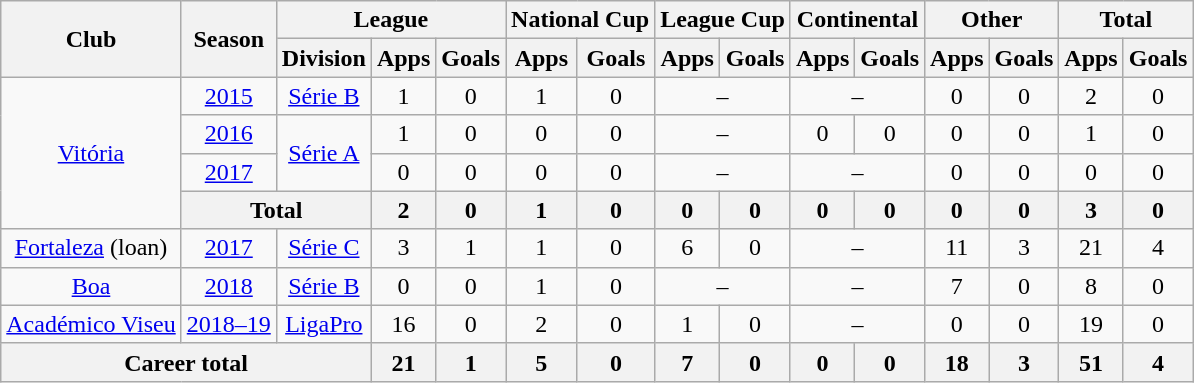<table class="wikitable" style="text-align: center">
<tr>
<th rowspan="2">Club</th>
<th rowspan="2">Season</th>
<th colspan="3">League</th>
<th colspan="2">National Cup</th>
<th colspan="2">League Cup</th>
<th colspan="2">Continental</th>
<th colspan="2">Other</th>
<th colspan="2">Total</th>
</tr>
<tr>
<th>Division</th>
<th>Apps</th>
<th>Goals</th>
<th>Apps</th>
<th>Goals</th>
<th>Apps</th>
<th>Goals</th>
<th>Apps</th>
<th>Goals</th>
<th>Apps</th>
<th>Goals</th>
<th>Apps</th>
<th>Goals</th>
</tr>
<tr>
<td rowspan="4"><a href='#'>Vitória</a></td>
<td><a href='#'>2015</a></td>
<td><a href='#'>Série B</a></td>
<td>1</td>
<td>0</td>
<td>1</td>
<td>0</td>
<td colspan="2">–</td>
<td colspan="2">–</td>
<td>0</td>
<td>0</td>
<td>2</td>
<td>0</td>
</tr>
<tr>
<td><a href='#'>2016</a></td>
<td rowspan="2"><a href='#'>Série A</a></td>
<td>1</td>
<td>0</td>
<td>0</td>
<td>0</td>
<td colspan="2">–</td>
<td>0</td>
<td>0</td>
<td>0</td>
<td>0</td>
<td>1</td>
<td>0</td>
</tr>
<tr>
<td><a href='#'>2017</a></td>
<td>0</td>
<td>0</td>
<td>0</td>
<td>0</td>
<td colspan="2">–</td>
<td colspan="2">–</td>
<td>0</td>
<td>0</td>
<td>0</td>
<td>0</td>
</tr>
<tr>
<th colspan="2"><strong>Total</strong></th>
<th>2</th>
<th>0</th>
<th>1</th>
<th>0</th>
<th>0</th>
<th>0</th>
<th>0</th>
<th>0</th>
<th>0</th>
<th>0</th>
<th>3</th>
<th>0</th>
</tr>
<tr>
<td><a href='#'>Fortaleza</a> (loan)</td>
<td><a href='#'>2017</a></td>
<td><a href='#'>Série C</a></td>
<td>3</td>
<td>1</td>
<td>1</td>
<td>0</td>
<td>6</td>
<td>0</td>
<td colspan="2">–</td>
<td>11</td>
<td>3</td>
<td>21</td>
<td>4</td>
</tr>
<tr>
<td><a href='#'>Boa</a></td>
<td><a href='#'>2018</a></td>
<td><a href='#'>Série B</a></td>
<td>0</td>
<td>0</td>
<td>1</td>
<td>0</td>
<td colspan="2">–</td>
<td colspan="2">–</td>
<td>7</td>
<td>0</td>
<td>8</td>
<td>0</td>
</tr>
<tr>
<td><a href='#'>Académico Viseu</a></td>
<td><a href='#'>2018–19</a></td>
<td><a href='#'>LigaPro</a></td>
<td>16</td>
<td>0</td>
<td>2</td>
<td>0</td>
<td>1</td>
<td>0</td>
<td colspan="2">–</td>
<td>0</td>
<td>0</td>
<td>19</td>
<td>0</td>
</tr>
<tr>
<th colspan="3"><strong>Career total</strong></th>
<th>21</th>
<th>1</th>
<th>5</th>
<th>0</th>
<th>7</th>
<th>0</th>
<th>0</th>
<th>0</th>
<th>18</th>
<th>3</th>
<th>51</th>
<th>4</th>
</tr>
</table>
